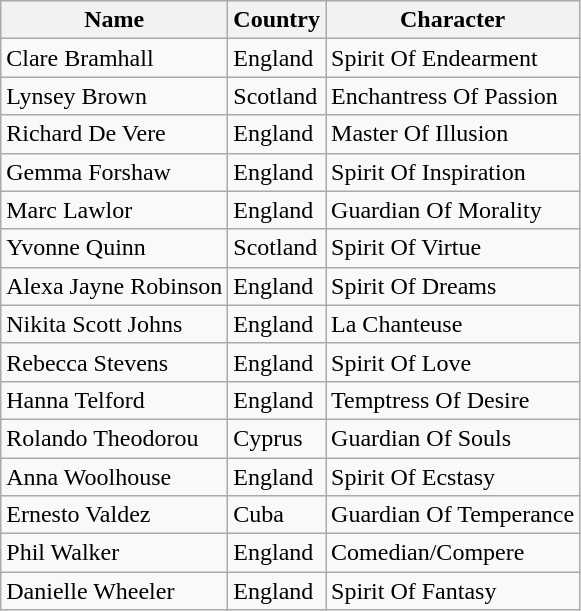<table class="wikitable">
<tr>
<th>Name</th>
<th>Country</th>
<th>Character</th>
</tr>
<tr>
<td>Clare Bramhall</td>
<td>England</td>
<td>Spirit Of Endearment</td>
</tr>
<tr>
<td>Lynsey Brown</td>
<td>Scotland</td>
<td>Enchantress Of Passion</td>
</tr>
<tr>
<td>Richard De Vere</td>
<td>England</td>
<td>Master Of Illusion</td>
</tr>
<tr>
<td>Gemma Forshaw</td>
<td>England</td>
<td>Spirit Of Inspiration</td>
</tr>
<tr>
<td>Marc Lawlor</td>
<td>England</td>
<td>Guardian Of Morality</td>
</tr>
<tr>
<td>Yvonne Quinn</td>
<td>Scotland</td>
<td>Spirit Of Virtue</td>
</tr>
<tr>
<td>Alexa Jayne Robinson</td>
<td>England</td>
<td>Spirit Of Dreams</td>
</tr>
<tr>
<td>Nikita Scott Johns</td>
<td>England</td>
<td>La Chanteuse</td>
</tr>
<tr>
<td>Rebecca Stevens</td>
<td>England</td>
<td>Spirit Of Love</td>
</tr>
<tr>
<td>Hanna Telford</td>
<td>England</td>
<td>Temptress Of Desire</td>
</tr>
<tr>
<td>Rolando Theodorou</td>
<td>Cyprus</td>
<td>Guardian Of Souls</td>
</tr>
<tr>
<td>Anna Woolhouse</td>
<td>England</td>
<td>Spirit Of Ecstasy</td>
</tr>
<tr>
<td>Ernesto Valdez</td>
<td>Cuba</td>
<td>Guardian Of Temperance</td>
</tr>
<tr>
<td>Phil Walker</td>
<td>England</td>
<td>Comedian/Compere</td>
</tr>
<tr>
<td>Danielle Wheeler</td>
<td>England</td>
<td>Spirit Of Fantasy</td>
</tr>
</table>
